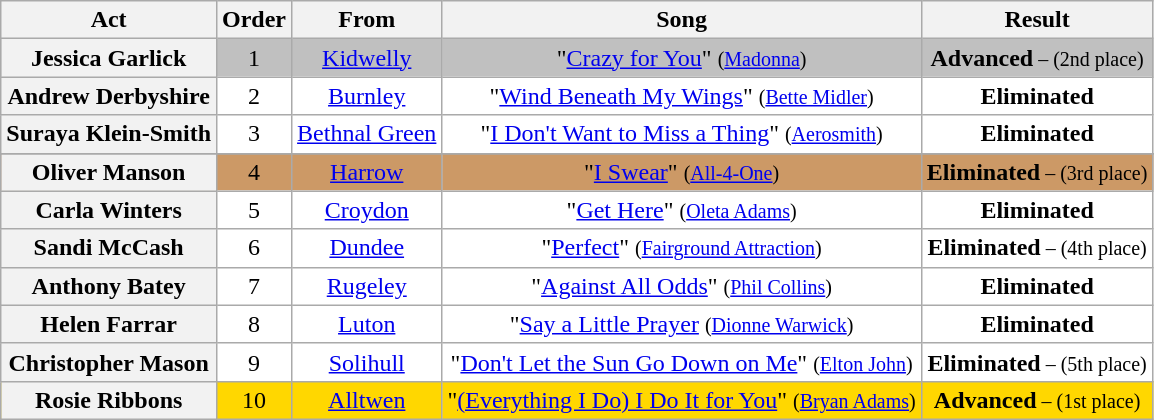<table class="wikitable plainrowheaders" style="text-align:center;">
<tr>
<th scope="col">Act</th>
<th scope="col">Order</th>
<th scope="col">From</th>
<th scope="col">Song</th>
<th scope="col">Result</th>
</tr>
<tr style="background:silver;">
<th scope="row">Jessica Garlick</th>
<td>1</td>
<td><a href='#'>Kidwelly</a></td>
<td>"<a href='#'>Crazy for You</a>"   <small>(<a href='#'>Madonna</a>)</small></td>
<td><strong>Advanced</strong><small> – (2nd place)</small></td>
</tr>
<tr style="background:white;">
<th scope="row">Andrew Derbyshire</th>
<td>2</td>
<td><a href='#'>Burnley</a></td>
<td>"<a href='#'>Wind Beneath My Wings</a>"  <small>(<a href='#'>Bette Midler</a>)</small></td>
<td><strong>Eliminated</strong></td>
</tr>
<tr style="background:white;">
<th scope="row">Suraya Klein-Smith</th>
<td>3</td>
<td><a href='#'>Bethnal Green</a></td>
<td>"<a href='#'>I Don't Want to Miss a Thing</a>"  <small>(<a href='#'>Aerosmith</a>)</small></td>
<td><strong>Eliminated</strong></td>
</tr>
<tr>
</tr>
<tr style="background:#c96;">
<th scope="row">Oliver Manson</th>
<td>4</td>
<td><a href='#'>Harrow</a></td>
<td>"<a href='#'>I Swear</a>"  <small>(<a href='#'>All-4-One</a>)</small></td>
<td><strong>Eliminated</strong><small> – (3rd place)</small></td>
</tr>
<tr style="background:white;">
<th scope="row">Carla Winters</th>
<td>5</td>
<td><a href='#'>Croydon</a></td>
<td>"<a href='#'>Get Here</a>"  <small>(<a href='#'>Oleta Adams</a>)</small></td>
<td><strong>Eliminated</strong></td>
</tr>
<tr style="background:white;">
<th scope="row">Sandi McCash</th>
<td>6</td>
<td><a href='#'>Dundee</a></td>
<td>"<a href='#'>Perfect</a>"  <small>(<a href='#'>Fairground Attraction</a>)</small></td>
<td><strong>Eliminated</strong><small> – (4th place)</small></td>
</tr>
<tr style="background:white">
<th scope="row">Anthony Batey</th>
<td>7</td>
<td><a href='#'>Rugeley</a></td>
<td>"<a href='#'>Against All Odds</a>"   <small>(<a href='#'>Phil Collins</a>)</small></td>
<td><strong>Eliminated</strong></td>
</tr>
<tr style="background:white;">
<th scope="row">Helen Farrar</th>
<td>8</td>
<td><a href='#'>Luton</a></td>
<td>"<a href='#'>Say a Little Prayer</a>  <small>(<a href='#'>Dionne Warwick</a>)</small></td>
<td><strong>Eliminated</strong></td>
</tr>
<tr style="background:white;">
<th scope="row">Christopher Mason</th>
<td>9</td>
<td><a href='#'>Solihull</a></td>
<td>"<a href='#'>Don't Let the Sun Go Down on Me</a>"  <small>(<a href='#'>Elton John</a>)</small></td>
<td><strong>Eliminated</strong><small> – (5th place)</small></td>
</tr>
<tr style="background:gold;">
<th scope="row">Rosie Ribbons</th>
<td>10</td>
<td><a href='#'>Alltwen</a></td>
<td>"<a href='#'>(Everything I Do) I Do It for You</a>"  <small>(<a href='#'>Bryan Adams</a>)</small></td>
<td><strong>Advanced</strong><small> – (1st place)</small></td>
</tr>
</table>
